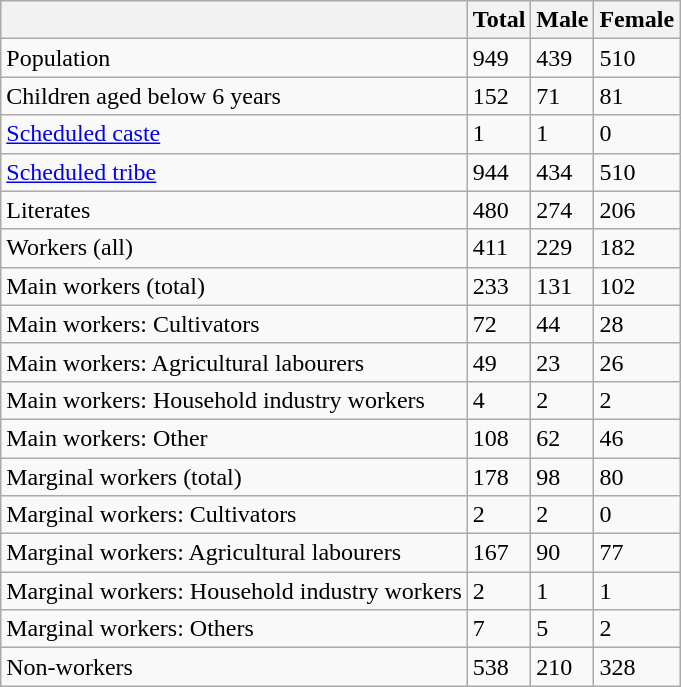<table class="wikitable sortable">
<tr>
<th></th>
<th>Total</th>
<th>Male</th>
<th>Female</th>
</tr>
<tr>
<td>Population</td>
<td>949</td>
<td>439</td>
<td>510</td>
</tr>
<tr>
<td>Children aged below 6 years</td>
<td>152</td>
<td>71</td>
<td>81</td>
</tr>
<tr>
<td><a href='#'>Scheduled caste</a></td>
<td>1</td>
<td>1</td>
<td>0</td>
</tr>
<tr>
<td><a href='#'>Scheduled tribe</a></td>
<td>944</td>
<td>434</td>
<td>510</td>
</tr>
<tr>
<td>Literates</td>
<td>480</td>
<td>274</td>
<td>206</td>
</tr>
<tr>
<td>Workers (all)</td>
<td>411</td>
<td>229</td>
<td>182</td>
</tr>
<tr>
<td>Main workers (total)</td>
<td>233</td>
<td>131</td>
<td>102</td>
</tr>
<tr>
<td>Main workers: Cultivators</td>
<td>72</td>
<td>44</td>
<td>28</td>
</tr>
<tr>
<td>Main workers: Agricultural labourers</td>
<td>49</td>
<td>23</td>
<td>26</td>
</tr>
<tr>
<td>Main workers: Household industry workers</td>
<td>4</td>
<td>2</td>
<td>2</td>
</tr>
<tr>
<td>Main workers: Other</td>
<td>108</td>
<td>62</td>
<td>46</td>
</tr>
<tr>
<td>Marginal workers (total)</td>
<td>178</td>
<td>98</td>
<td>80</td>
</tr>
<tr>
<td>Marginal workers: Cultivators</td>
<td>2</td>
<td>2</td>
<td>0</td>
</tr>
<tr>
<td>Marginal workers: Agricultural labourers</td>
<td>167</td>
<td>90</td>
<td>77</td>
</tr>
<tr>
<td>Marginal workers: Household industry workers</td>
<td>2</td>
<td>1</td>
<td>1</td>
</tr>
<tr>
<td>Marginal workers: Others</td>
<td>7</td>
<td>5</td>
<td>2</td>
</tr>
<tr>
<td>Non-workers</td>
<td>538</td>
<td>210</td>
<td>328</td>
</tr>
</table>
